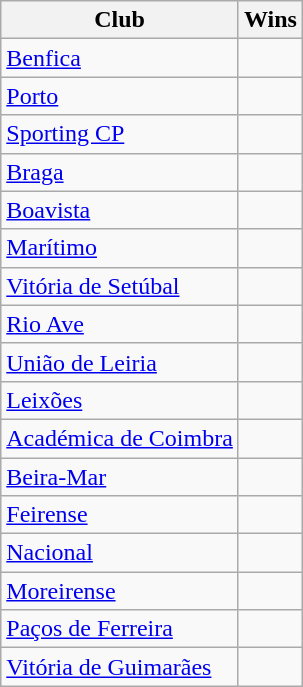<table class="wikitable sortable" style="border-collapse:collapse">
<tr>
<th>Club</th>
<th>Wins</th>
</tr>
<tr>
<td><a href='#'>Benfica</a></td>
<td align="center"></td>
</tr>
<tr>
<td><a href='#'>Porto</a></td>
<td align="center"></td>
</tr>
<tr>
<td><a href='#'>Sporting CP</a></td>
<td align="center"></td>
</tr>
<tr>
<td><a href='#'>Braga</a></td>
<td align="center"></td>
</tr>
<tr>
<td><a href='#'>Boavista</a></td>
<td align="center"></td>
</tr>
<tr>
<td><a href='#'>Marítimo</a></td>
<td align="center"></td>
</tr>
<tr>
<td><a href='#'>Vitória de Setúbal</a></td>
<td align="center"></td>
</tr>
<tr>
<td><a href='#'>Rio Ave</a></td>
<td align="center"></td>
</tr>
<tr>
<td><a href='#'>União de Leiria</a></td>
<td align="center"></td>
</tr>
<tr>
<td><a href='#'>Leixões</a></td>
<td align="center"></td>
</tr>
<tr>
<td><a href='#'>Académica de Coimbra</a></td>
<td align="center"></td>
</tr>
<tr>
<td><a href='#'>Beira-Mar</a></td>
<td align="center"></td>
</tr>
<tr>
<td><a href='#'>Feirense</a></td>
<td align="center"></td>
</tr>
<tr>
<td><a href='#'>Nacional</a></td>
<td align="center"></td>
</tr>
<tr>
<td><a href='#'>Moreirense</a></td>
<td align="center"></td>
</tr>
<tr>
<td><a href='#'>Paços de Ferreira</a></td>
<td align="center"></td>
</tr>
<tr>
<td><a href='#'>Vitória de Guimarães</a></td>
<td align="center"></td>
</tr>
</table>
